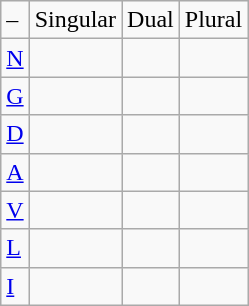<table class="wikitable">
<tr>
<td>–</td>
<td>Singular</td>
<td>Dual</td>
<td>Plural</td>
</tr>
<tr>
<td><a href='#'>N</a></td>
<td><br><em></em></td>
<td><br><em></em></td>
<td><br><em></em></td>
</tr>
<tr>
<td><a href='#'>G</a></td>
<td><br><em></em></td>
<td><br><em></em></td>
<td><br><em></em></td>
</tr>
<tr>
<td><a href='#'>D</a></td>
<td><br><em></em></td>
<td><br><em></em></td>
<td><br><em></em></td>
</tr>
<tr>
<td><a href='#'>A</a></td>
<td><br><em></em></td>
<td><br><em></em></td>
<td><br><em></em></td>
</tr>
<tr>
<td><a href='#'>V</a></td>
<td><br><em></em></td>
<td><br><em></em></td>
<td><br><em></em></td>
</tr>
<tr>
<td><a href='#'>L</a></td>
<td><br><em></em></td>
<td><br><em></em></td>
<td><br><em></em></td>
</tr>
<tr>
<td><a href='#'>I</a></td>
<td><br><em></em></td>
<td><br><em></em></td>
<td><br><em></em></td>
</tr>
</table>
